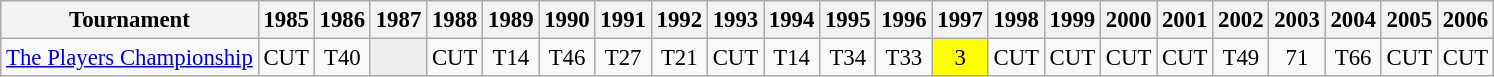<table class="wikitable" style="font-size:95%;text-align:center;">
<tr>
<th>Tournament</th>
<th>1985</th>
<th>1986</th>
<th>1987</th>
<th>1988</th>
<th>1989</th>
<th>1990</th>
<th>1991</th>
<th>1992</th>
<th>1993</th>
<th>1994</th>
<th>1995</th>
<th>1996</th>
<th>1997</th>
<th>1998</th>
<th>1999</th>
<th>2000</th>
<th>2001</th>
<th>2002</th>
<th>2003</th>
<th>2004</th>
<th>2005</th>
<th>2006</th>
</tr>
<tr>
<td align=left><a href='#'>The Players Championship</a></td>
<td>CUT</td>
<td>T40</td>
<td style="background:#eeeeee;"></td>
<td>CUT</td>
<td>T14</td>
<td>T46</td>
<td>T27</td>
<td>T21</td>
<td>CUT</td>
<td>T14</td>
<td>T34</td>
<td>T33</td>
<td style="background:yellow;">3</td>
<td>CUT</td>
<td>CUT</td>
<td>CUT</td>
<td>CUT</td>
<td>T49</td>
<td>71</td>
<td>T66</td>
<td>CUT</td>
<td>CUT</td>
</tr>
</table>
